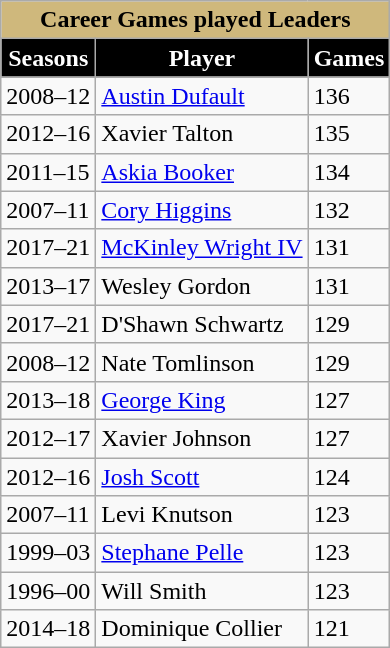<table class="wikitable" style="float:left; margin-right:1em">
<tr>
<th style="background:#CFB87C; color:black;" colspan=6>Career Games played Leaders</th>
</tr>
<tr>
<th style="background:black; color:white;">Seasons</th>
<th style="background:black; color:white;">Player</th>
<th style="background:black; color:white;">Games</th>
</tr>
<tr>
<td>2008–12</td>
<td><a href='#'>Austin Dufault</a></td>
<td>136</td>
</tr>
<tr>
<td>2012–16</td>
<td>Xavier Talton</td>
<td>135</td>
</tr>
<tr>
<td>2011–15</td>
<td><a href='#'>Askia Booker</a></td>
<td>134</td>
</tr>
<tr>
<td>2007–11</td>
<td><a href='#'>Cory Higgins</a></td>
<td>132</td>
</tr>
<tr>
<td>2017–21</td>
<td><a href='#'>McKinley Wright IV</a></td>
<td>131</td>
</tr>
<tr>
<td>2013–17</td>
<td>Wesley Gordon</td>
<td>131</td>
</tr>
<tr>
<td>2017–21</td>
<td>D'Shawn Schwartz</td>
<td>129</td>
</tr>
<tr>
<td>2008–12</td>
<td>Nate Tomlinson</td>
<td>129</td>
</tr>
<tr>
<td>2013–18</td>
<td><a href='#'>George King</a></td>
<td>127</td>
</tr>
<tr>
<td>2012–17</td>
<td>Xavier Johnson</td>
<td>127</td>
</tr>
<tr>
<td>2012–16</td>
<td><a href='#'>Josh Scott</a></td>
<td>124</td>
</tr>
<tr>
<td>2007–11</td>
<td>Levi Knutson</td>
<td>123</td>
</tr>
<tr>
<td>1999–03</td>
<td><a href='#'>Stephane Pelle</a></td>
<td>123</td>
</tr>
<tr>
<td>1996–00</td>
<td>Will Smith</td>
<td>123</td>
</tr>
<tr>
<td>2014–18</td>
<td>Dominique Collier</td>
<td>121</td>
</tr>
</table>
